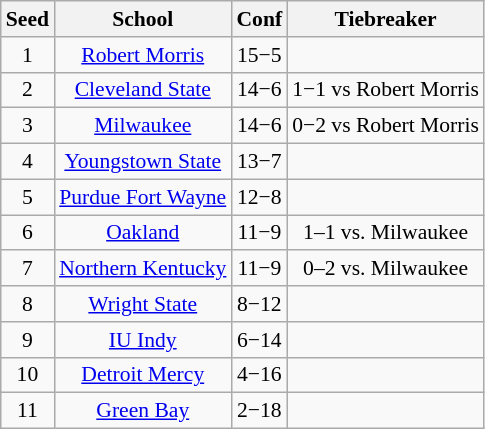<table class="wikitable" style="white-space:nowrap; font-size:90%;text-align:center">
<tr>
<th>Seed</th>
<th>School</th>
<th>Conf</th>
<th>Tiebreaker</th>
</tr>
<tr>
<td>1</td>
<td align="center"><a href='#'>Robert Morris</a></td>
<td>15−5</td>
<td></td>
</tr>
<tr>
<td>2</td>
<td align="center"><a href='#'>Cleveland State</a></td>
<td>14−6</td>
<td>1−1 vs Robert Morris</td>
</tr>
<tr>
<td>3</td>
<td align="center"><a href='#'>Milwaukee</a></td>
<td>14−6</td>
<td>0−2 vs Robert Morris</td>
</tr>
<tr>
<td>4</td>
<td align="center"><a href='#'>Youngstown State</a></td>
<td>13−7</td>
<td></td>
</tr>
<tr>
<td>5</td>
<td align="center"><a href='#'>Purdue Fort Wayne</a></td>
<td>12−8</td>
<td></td>
</tr>
<tr>
<td>6</td>
<td align="center"><a href='#'>Oakland</a></td>
<td>11−9</td>
<td>1–1 vs. Milwaukee</td>
</tr>
<tr>
<td>7</td>
<td align="center"><a href='#'>Northern Kentucky</a></td>
<td>11−9</td>
<td>0–2 vs. Milwaukee</td>
</tr>
<tr>
<td>8</td>
<td align="center"><a href='#'>Wright State</a></td>
<td>8−12</td>
<td></td>
</tr>
<tr>
<td>9</td>
<td align="center"><a href='#'>IU Indy</a></td>
<td>6−14</td>
<td></td>
</tr>
<tr>
<td>10</td>
<td align="center"><a href='#'>Detroit Mercy</a></td>
<td>4−16</td>
<td></td>
</tr>
<tr>
<td>11</td>
<td align="center"><a href='#'>Green Bay</a></td>
<td>2−18</td>
<td></td>
</tr>
</table>
